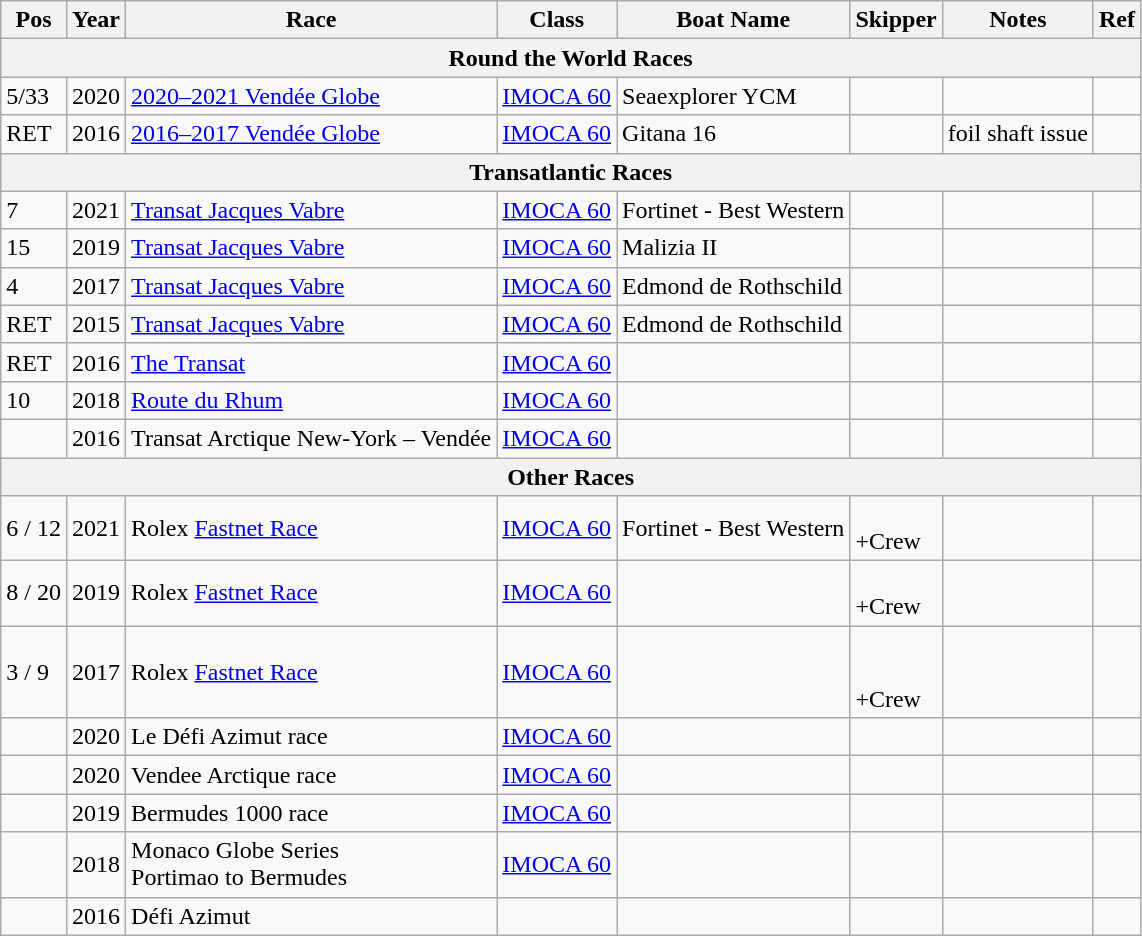<table class="wikitable sortable">
<tr>
<th>Pos</th>
<th>Year</th>
<th>Race</th>
<th>Class</th>
<th>Boat Name</th>
<th>Skipper</th>
<th>Notes</th>
<th>Ref</th>
</tr>
<tr>
<th colspan = 8><strong>Round the World Races</strong></th>
</tr>
<tr>
<td>5/33</td>
<td>2020</td>
<td><a href='#'>2020–2021 Vendée Globe</a></td>
<td><a href='#'>IMOCA 60</a></td>
<td>Seaexplorer YCM</td>
<td></td>
<td></td>
<td></td>
</tr>
<tr>
<td>RET</td>
<td>2016</td>
<td><a href='#'>2016–2017 Vendée Globe</a></td>
<td><a href='#'>IMOCA 60</a></td>
<td>Gitana 16</td>
<td></td>
<td>foil shaft issue</td>
<td></td>
</tr>
<tr>
<th colspan = 8><strong>Transatlantic Races</strong></th>
</tr>
<tr>
<td>7</td>
<td>2021</td>
<td><a href='#'>Transat Jacques Vabre</a></td>
<td><a href='#'>IMOCA 60</a></td>
<td>Fortinet - Best Western</td>
<td><br></td>
<td></td>
<td></td>
</tr>
<tr>
<td>15</td>
<td>2019</td>
<td><a href='#'>Transat Jacques Vabre</a></td>
<td><a href='#'>IMOCA 60</a></td>
<td>Malizia II</td>
<td> <br> </td>
<td></td>
<td></td>
</tr>
<tr>
<td>4</td>
<td>2017</td>
<td><a href='#'>Transat Jacques Vabre</a></td>
<td><a href='#'>IMOCA 60</a></td>
<td>Edmond de Rothschild</td>
<td> <br> </td>
<td></td>
<td></td>
</tr>
<tr>
<td>RET</td>
<td>2015</td>
<td><a href='#'>Transat Jacques Vabre</a></td>
<td><a href='#'>IMOCA 60</a></td>
<td>Edmond de Rothschild</td>
<td> <br> </td>
<td></td>
<td></td>
</tr>
<tr>
<td>RET</td>
<td>2016</td>
<td><a href='#'>The Transat</a></td>
<td><a href='#'>IMOCA 60</a></td>
<td></td>
<td></td>
<td></td>
<td></td>
</tr>
<tr>
<td>10</td>
<td>2018</td>
<td><a href='#'>Route du Rhum</a></td>
<td><a href='#'>IMOCA 60</a></td>
<td></td>
<td></td>
<td></td>
<td></td>
</tr>
<tr>
<td></td>
<td>2016</td>
<td>Transat Arctique New-York – Vendée</td>
<td><a href='#'>IMOCA 60</a></td>
<td></td>
<td></td>
<td></td>
<td></td>
</tr>
<tr>
<th colspan = 8><strong>Other Races</strong></th>
</tr>
<tr>
<td>6 / 12</td>
<td>2021</td>
<td>Rolex <a href='#'>Fastnet Race</a></td>
<td><a href='#'>IMOCA 60</a></td>
<td>Fortinet - Best Western</td>
<td><br>+Crew</td>
<td></td>
<td></td>
</tr>
<tr>
<td>8 / 20</td>
<td>2019</td>
<td>Rolex <a href='#'>Fastnet Race</a></td>
<td><a href='#'>IMOCA 60</a></td>
<td></td>
<td><br>+Crew</td>
<td></td>
<td></td>
</tr>
<tr>
<td>3 / 9</td>
<td>2017</td>
<td>Rolex <a href='#'>Fastnet Race</a></td>
<td><a href='#'>IMOCA 60</a></td>
<td></td>
<td> <br>  <br> +Crew</td>
<td></td>
<td></td>
</tr>
<tr>
<td></td>
<td>2020</td>
<td>Le Défi Azimut race</td>
<td><a href='#'>IMOCA 60</a></td>
<td></td>
<td></td>
<td></td>
<td></td>
</tr>
<tr>
<td></td>
<td>2020</td>
<td>Vendee Arctique race</td>
<td><a href='#'>IMOCA 60</a></td>
<td></td>
<td></td>
<td></td>
<td></td>
</tr>
<tr>
<td></td>
<td>2019</td>
<td>Bermudes 1000 race</td>
<td><a href='#'>IMOCA 60</a></td>
<td></td>
<td></td>
<td></td>
<td></td>
</tr>
<tr>
<td></td>
<td>2018</td>
<td>Monaco Globe Series <br>Portimao to Bermudes</td>
<td><a href='#'>IMOCA 60</a></td>
<td></td>
<td></td>
<td></td>
<td></td>
</tr>
<tr>
<td></td>
<td>2016</td>
<td>Défi Azimut</td>
<td></td>
<td></td>
<td></td>
<td></td>
<td></td>
</tr>
</table>
